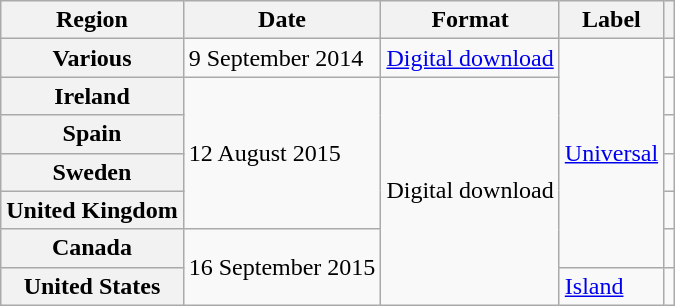<table class="wikitable plainrowheaders">
<tr>
<th scope="col">Region</th>
<th scope="col">Date</th>
<th scope="col">Format</th>
<th scope="col">Label</th>
<th scope="col"></th>
</tr>
<tr>
<th scope="row">Various</th>
<td>9 September 2014</td>
<td><a href='#'>Digital download</a> </td>
<td rowspan="6"><a href='#'>Universal</a></td>
<td align="center"></td>
</tr>
<tr>
<th scope="row">Ireland</th>
<td rowspan="4">12 August 2015</td>
<td rowspan="6">Digital download </td>
<td align="center"></td>
</tr>
<tr>
<th scope="row">Spain</th>
<td align="center"></td>
</tr>
<tr>
<th scope="row">Sweden</th>
<td align="center"></td>
</tr>
<tr>
<th scope="row">United Kingdom</th>
<td align="center"></td>
</tr>
<tr>
<th scope="row">Canada</th>
<td rowspan="2">16 September 2015</td>
<td align="center"></td>
</tr>
<tr>
<th scope="row">United States</th>
<td><a href='#'>Island</a></td>
<td align="center"></td>
</tr>
</table>
